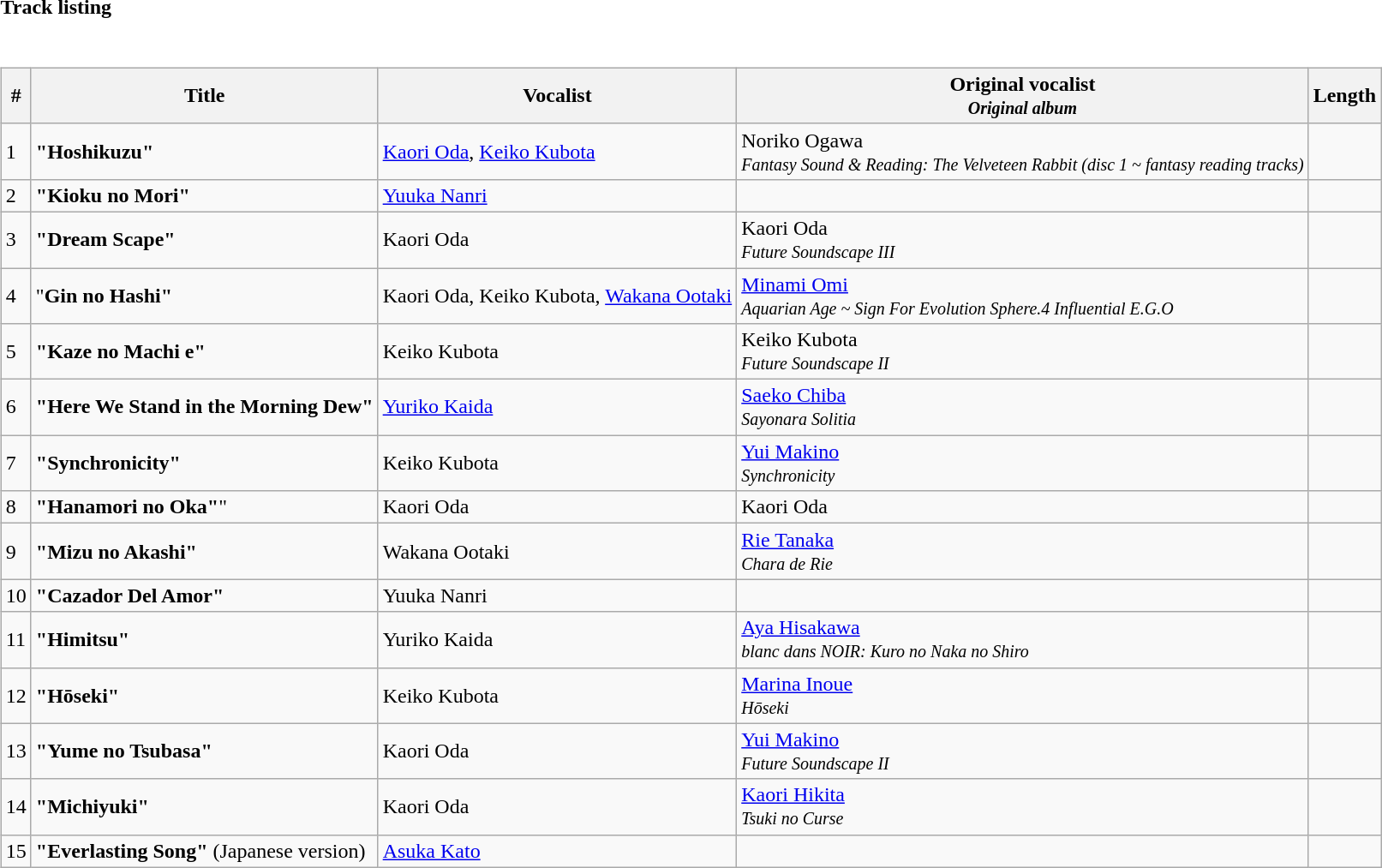<table class="collapsible collapsed" border="0">
<tr>
<th style="width:16em; text-align:left">Track listing</th>
<th></th>
</tr>
<tr>
<td colspan="2"><br><table class="wikitable">
<tr>
<th>#</th>
<th>Title</th>
<th>Vocalist</th>
<th>Original vocalist <br> <small><em>Original album</em></small></th>
<th>Length</th>
</tr>
<tr>
<td>1</td>
<td><strong>"Hoshikuzu"</strong> <br> </td>
<td><a href='#'>Kaori Oda</a>, <a href='#'>Keiko Kubota</a></td>
<td>Noriko Ogawa <br> <small><em>Fantasy Sound & Reading: The Velveteen Rabbit (disc 1 ~ fantasy reading tracks)</em></small></td>
<td></td>
</tr>
<tr>
<td>2</td>
<td><strong>"Kioku no Mori"</strong> <br> </td>
<td><a href='#'>Yuuka Nanri</a></td>
<td></td>
<td></td>
</tr>
<tr>
<td>3</td>
<td><strong>"Dream Scape"</strong></td>
<td>Kaori Oda</td>
<td>Kaori Oda <br> <small><em>Future Soundscape III</em></small></td>
<td></td>
</tr>
<tr>
<td>4</td>
<td>"<strong>Gin no Hashi"</strong> <br> </td>
<td>Kaori Oda, Keiko Kubota, <a href='#'>Wakana Ootaki</a></td>
<td><a href='#'>Minami Omi</a> <br> <small><em>Aquarian Age ~ Sign For Evolution Sphere.4 Influential E.G.O</em></small></td>
<td></td>
</tr>
<tr>
<td>5</td>
<td><strong>"Kaze no Machi e"</strong> <br> </td>
<td>Keiko Kubota</td>
<td>Keiko Kubota <br> <small><em>Future Soundscape II</em></small></td>
<td></td>
</tr>
<tr>
<td>6</td>
<td><strong>"Here We Stand in the Morning Dew"</strong></td>
<td><a href='#'>Yuriko Kaida</a></td>
<td><a href='#'>Saeko Chiba</a> <br> <small><em>Sayonara Solitia</em></small></td>
<td></td>
</tr>
<tr>
<td>7</td>
<td><strong>"Synchronicity"</strong></td>
<td>Keiko Kubota</td>
<td><a href='#'>Yui Makino</a> <br> <small><em>Synchronicity</em></small></td>
<td></td>
</tr>
<tr>
<td>8</td>
<td><strong>"Hanamori no Oka"</strong>" <br> </td>
<td>Kaori Oda</td>
<td>Kaori Oda</td>
<td></td>
</tr>
<tr>
<td>9</td>
<td><strong>"Mizu no Akashi"</strong> <br> </td>
<td>Wakana Ootaki</td>
<td><a href='#'>Rie Tanaka</a> <br> <small><em>Chara de Rie</em></small></td>
<td></td>
</tr>
<tr>
<td>10</td>
<td><strong>"Cazador Del Amor"</strong></td>
<td>Yuuka Nanri</td>
<td></td>
<td></td>
</tr>
<tr>
<td>11</td>
<td><strong>"Himitsu"</strong> <br> </td>
<td>Yuriko Kaida</td>
<td><a href='#'>Aya Hisakawa</a> <br> <small><em>blanc dans NOIR: Kuro no Naka no Shiro</em></small></td>
<td></td>
</tr>
<tr>
<td>12</td>
<td><strong>"Hōseki"</strong> <br> </td>
<td>Keiko Kubota</td>
<td><a href='#'>Marina Inoue</a> <br> <small><em>Hōseki</em></small></td>
<td></td>
</tr>
<tr>
<td>13</td>
<td><strong>"Yume no Tsubasa"</strong> <br> </td>
<td>Kaori Oda</td>
<td><a href='#'>Yui Makino</a> <br> <small><em>Future Soundscape II</em></small></td>
<td></td>
</tr>
<tr>
<td>14</td>
<td><strong>"Michiyuki"</strong> <br> </td>
<td>Kaori Oda</td>
<td><a href='#'>Kaori Hikita</a> <br> <small><em>Tsuki no Curse</em></small></td>
<td></td>
</tr>
<tr>
<td>15</td>
<td><strong>"Everlasting Song"</strong> (Japanese version)</td>
<td><a href='#'>Asuka Kato</a></td>
<td></td>
<td></td>
</tr>
</table>
</td>
</tr>
</table>
